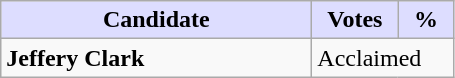<table class="wikitable">
<tr>
<th style="background:#ddf; width:200px;">Candidate</th>
<th style="background:#ddf; width:50px;">Votes</th>
<th style="background:#ddf; width:30px;">%</th>
</tr>
<tr>
<td><strong>Jeffery Clark</strong></td>
<td colspan="2">Acclaimed</td>
</tr>
</table>
